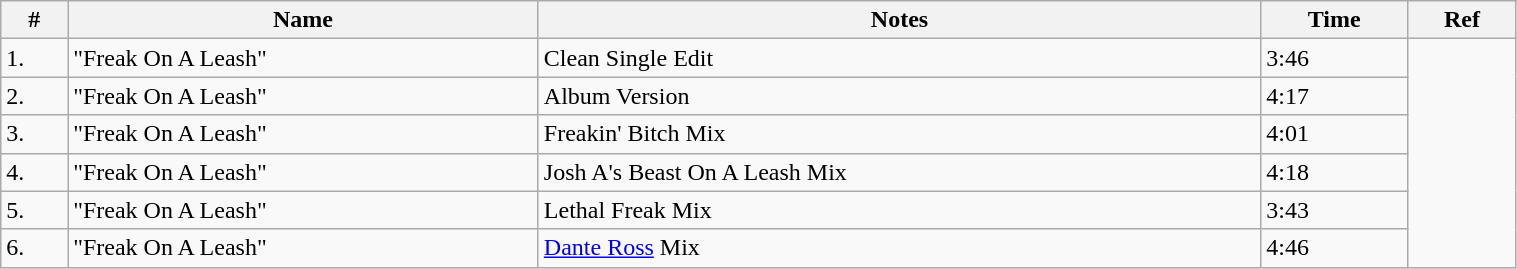<table class="wikitable center" style="margin-top: 0; width:80%">
<tr>
<th align="left">#</th>
<th align="left">Name</th>
<th align="left">Notes</th>
<th align="left">Time</th>
<th align="left">Ref</th>
</tr>
<tr>
<td>1.</td>
<td>"Freak On A Leash"</td>
<td>Clean Single Edit</td>
<td>3:46</td>
<td rowspan="6"></td>
</tr>
<tr>
<td>2.</td>
<td>"Freak On A Leash"</td>
<td>Album Version</td>
<td>4:17</td>
</tr>
<tr>
<td>3.</td>
<td>"Freak On A Leash"</td>
<td>Freakin' Bitch Mix</td>
<td>4:01</td>
</tr>
<tr>
<td>4.</td>
<td>"Freak On A Leash"</td>
<td>Josh A's Beast On A Leash Mix</td>
<td>4:18</td>
</tr>
<tr>
<td>5.</td>
<td>"Freak On A Leash"</td>
<td>Lethal Freak Mix</td>
<td>3:43</td>
</tr>
<tr>
<td>6.</td>
<td>"Freak On A Leash"</td>
<td><a href='#'>Dante Ross</a> Mix</td>
<td>4:46</td>
</tr>
</table>
